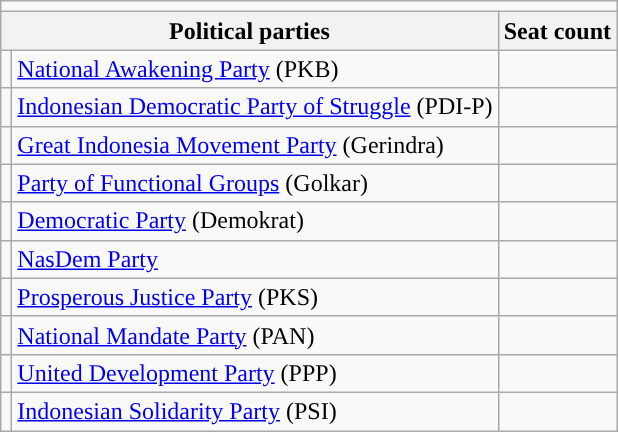<table class="wikitable">
<tr>
<td colspan="4"></td>
</tr>
<tr>
<th colspan="2">Political parties</th>
<th>Seat count</th>
</tr>
<tr>
<td style="background:"></td>
<td><a href='#'>National Awakening Party</a> (PKB)</td>
<td></td>
</tr>
<tr>
<td style="background:"></td>
<td><a href='#'>Indonesian Democratic Party of Struggle</a> (PDI-P)</td>
<td></td>
</tr>
<tr>
<td style="background:"></td>
<td><a href='#'>Great Indonesia Movement Party</a> (Gerindra)</td>
<td></td>
</tr>
<tr>
<td style="background:"></td>
<td><a href='#'>Party of Functional Groups</a> (Golkar)</td>
<td></td>
</tr>
<tr>
<td style="background:"></td>
<td><a href='#'>Democratic Party</a> (Demokrat)</td>
<td></td>
</tr>
<tr>
<td style="background:"></td>
<td><a href='#'>NasDem Party</a></td>
<td></td>
</tr>
<tr>
<td style="background:"></td>
<td><a href='#'>Prosperous Justice Party</a> (PKS)</td>
<td></td>
</tr>
<tr>
<td style="background:"></td>
<td><a href='#'>National Mandate Party</a> (PAN)</td>
<td></td>
</tr>
<tr>
<td style="background:"></td>
<td><a href='#'>United Development Party</a> (PPP)</td>
<td></td>
</tr>
<tr>
<td style="background:"></td>
<td><a href='#'>Indonesian Solidarity Party</a> (PSI)</td>
<td></td>
</tr>
</table>
